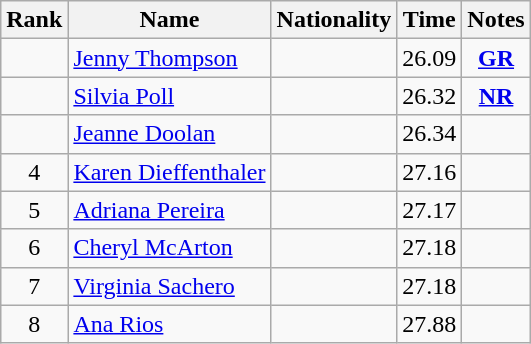<table class="wikitable sortable" style="text-align:center">
<tr>
<th>Rank</th>
<th>Name</th>
<th>Nationality</th>
<th>Time</th>
<th>Notes</th>
</tr>
<tr>
<td></td>
<td align=left><a href='#'>Jenny Thompson</a></td>
<td align=left></td>
<td>26.09</td>
<td><strong><a href='#'>GR</a></strong></td>
</tr>
<tr>
<td></td>
<td align=left><a href='#'>Silvia Poll</a></td>
<td align=left></td>
<td>26.32</td>
<td><strong><a href='#'>NR</a></strong></td>
</tr>
<tr>
<td></td>
<td align=left><a href='#'>Jeanne Doolan</a></td>
<td align=left></td>
<td>26.34</td>
<td></td>
</tr>
<tr>
<td>4</td>
<td align=left><a href='#'>Karen Dieffenthaler</a></td>
<td align=left></td>
<td>27.16</td>
<td></td>
</tr>
<tr>
<td>5</td>
<td align=left><a href='#'>Adriana Pereira</a></td>
<td align=left></td>
<td>27.17</td>
<td></td>
</tr>
<tr>
<td>6</td>
<td align=left><a href='#'>Cheryl McArton</a></td>
<td align=left></td>
<td>27.18</td>
<td></td>
</tr>
<tr>
<td>7</td>
<td align=left><a href='#'>Virginia Sachero</a></td>
<td align=left></td>
<td>27.18</td>
<td></td>
</tr>
<tr>
<td>8</td>
<td align=left><a href='#'>Ana Rios</a></td>
<td align=left></td>
<td>27.88</td>
<td></td>
</tr>
</table>
